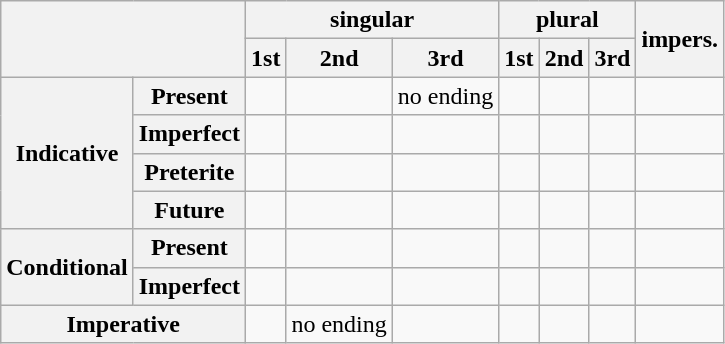<table class="wikitable">
<tr>
<th rowspan="2" colspan="2"></th>
<th colspan="3">singular</th>
<th colspan="3">plural</th>
<th rowspan="2">impers.</th>
</tr>
<tr>
<th>1st</th>
<th>2nd</th>
<th>3rd</th>
<th>1st</th>
<th>2nd</th>
<th>3rd</th>
</tr>
<tr>
<th rowspan="4">Indicative</th>
<th>Present</th>
<td></td>
<td></td>
<td>no ending</td>
<td></td>
<td></td>
<td></td>
<td></td>
</tr>
<tr>
<th>Imperfect</th>
<td></td>
<td></td>
<td></td>
<td></td>
<td></td>
<td></td>
<td></td>
</tr>
<tr>
<th>Preterite</th>
<td></td>
<td></td>
<td></td>
<td></td>
<td></td>
<td></td>
<td></td>
</tr>
<tr>
<th>Future</th>
<td></td>
<td></td>
<td></td>
<td></td>
<td></td>
<td></td>
<td></td>
</tr>
<tr>
<th rowspan="2">Conditional</th>
<th>Present</th>
<td></td>
<td></td>
<td></td>
<td></td>
<td></td>
<td></td>
<td></td>
</tr>
<tr>
<th>Imperfect</th>
<td></td>
<td></td>
<td></td>
<td></td>
<td></td>
<td></td>
<td></td>
</tr>
<tr>
<th colspan="2">Imperative</th>
<td></td>
<td>no ending</td>
<td></td>
<td></td>
<td></td>
<td></td>
<td></td>
</tr>
</table>
